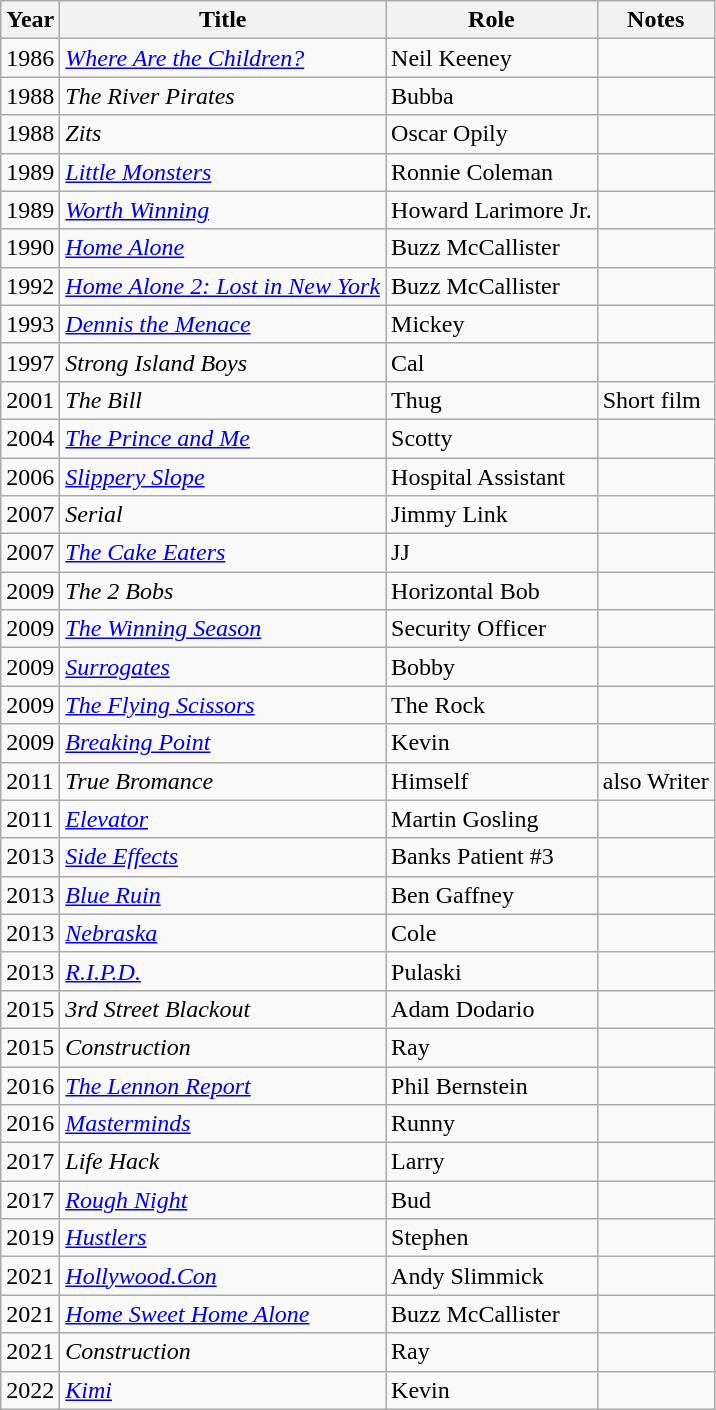<table class="sortable wikitable">
<tr>
<th>Year</th>
<th>Title</th>
<th>Role</th>
<th>Notes</th>
</tr>
<tr>
<td>1986</td>
<td><em><a href='#'>Where Are the Children?</a></em></td>
<td>Neil Keeney</td>
<td></td>
</tr>
<tr>
<td>1988</td>
<td><em>The River Pirates</em></td>
<td>Bubba</td>
<td></td>
</tr>
<tr>
<td>1988</td>
<td><em>Zits</em></td>
<td>Oscar Opily</td>
<td></td>
</tr>
<tr>
<td>1989</td>
<td><em><a href='#'>Little Monsters</a></em></td>
<td>Ronnie Coleman</td>
<td></td>
</tr>
<tr>
<td>1989</td>
<td><em><a href='#'>Worth Winning</a></em></td>
<td>Howard Larimore Jr.</td>
<td></td>
</tr>
<tr>
<td>1990</td>
<td><em><a href='#'>Home Alone</a></em></td>
<td>Buzz McCallister</td>
<td></td>
</tr>
<tr>
<td>1992</td>
<td><em><a href='#'>Home Alone 2: Lost in New York</a></em></td>
<td>Buzz McCallister</td>
<td></td>
</tr>
<tr>
<td>1993</td>
<td><em><a href='#'>Dennis the Menace</a></em></td>
<td>Mickey</td>
<td></td>
</tr>
<tr>
<td>1997</td>
<td><em>Strong Island Boys</em></td>
<td>Cal</td>
<td></td>
</tr>
<tr>
<td>2001</td>
<td><em>The Bill</em></td>
<td>Thug</td>
<td>Short film</td>
</tr>
<tr>
<td>2004</td>
<td><em><a href='#'>The Prince and Me</a></em></td>
<td>Scotty</td>
<td></td>
</tr>
<tr>
<td>2006</td>
<td><em><a href='#'>Slippery Slope</a></em></td>
<td>Hospital Assistant</td>
<td></td>
</tr>
<tr>
<td>2007</td>
<td><em>Serial</em></td>
<td>Jimmy Link</td>
<td></td>
</tr>
<tr>
<td>2007</td>
<td><em><a href='#'>The Cake Eaters</a></em></td>
<td>JJ</td>
<td></td>
</tr>
<tr>
<td>2009</td>
<td><em>The 2 Bobs</em></td>
<td>Horizontal Bob</td>
<td></td>
</tr>
<tr>
<td>2009</td>
<td><em><a href='#'>The Winning Season</a></em></td>
<td>Security Officer</td>
<td></td>
</tr>
<tr>
<td>2009</td>
<td><em><a href='#'>Surrogates</a></em></td>
<td>Bobby</td>
<td></td>
</tr>
<tr>
<td>2009</td>
<td><em><a href='#'>The Flying Scissors</a></em></td>
<td>The Rock</td>
<td></td>
</tr>
<tr>
<td>2009</td>
<td><em><a href='#'>Breaking Point</a></em></td>
<td>Kevin</td>
<td></td>
</tr>
<tr>
<td>2011</td>
<td><em>True Bromance</em></td>
<td>Himself</td>
<td>also Writer</td>
</tr>
<tr>
<td>2011</td>
<td><em><a href='#'>Elevator</a></em></td>
<td>Martin Gosling</td>
<td></td>
</tr>
<tr>
<td>2013</td>
<td><em><a href='#'>Side Effects</a></em></td>
<td>Banks Patient #3</td>
<td></td>
</tr>
<tr>
<td>2013</td>
<td><em><a href='#'>Blue Ruin</a></em></td>
<td>Ben Gaffney</td>
<td></td>
</tr>
<tr>
<td>2013</td>
<td><em><a href='#'>Nebraska</a></em></td>
<td>Cole</td>
<td></td>
</tr>
<tr>
<td>2013</td>
<td><em><a href='#'>R.I.P.D.</a></em></td>
<td>Pulaski</td>
<td></td>
</tr>
<tr>
<td>2015</td>
<td><em>3rd Street Blackout</em></td>
<td>Adam Dodario</td>
<td></td>
</tr>
<tr>
<td>2015</td>
<td><em>Construction</em></td>
<td>Ray</td>
<td></td>
</tr>
<tr>
<td>2016</td>
<td><em><a href='#'>The Lennon Report</a></em></td>
<td>Phil Bernstein</td>
<td></td>
</tr>
<tr>
<td>2016</td>
<td><em><a href='#'>Masterminds</a></em></td>
<td>Runny</td>
<td></td>
</tr>
<tr>
<td>2017</td>
<td><em>Life Hack</em></td>
<td>Larry</td>
<td></td>
</tr>
<tr>
<td>2017</td>
<td><em><a href='#'>Rough Night</a></em></td>
<td>Bud</td>
<td></td>
</tr>
<tr>
<td>2019</td>
<td><em><a href='#'>Hustlers</a></em></td>
<td>Stephen</td>
<td></td>
</tr>
<tr>
<td>2021</td>
<td><em><a href='#'>Hollywood.Con</a></em></td>
<td>Andy Slimmick</td>
<td></td>
</tr>
<tr>
<td>2021</td>
<td><em><a href='#'>Home Sweet Home Alone</a></em></td>
<td>Buzz McCallister</td>
<td></td>
</tr>
<tr>
<td>2021</td>
<td><em>Construction</em></td>
<td>Ray</td>
<td></td>
</tr>
<tr>
<td>2022</td>
<td><em><a href='#'>Kimi</a></em></td>
<td>Kevin</td>
<td></td>
</tr>
</table>
